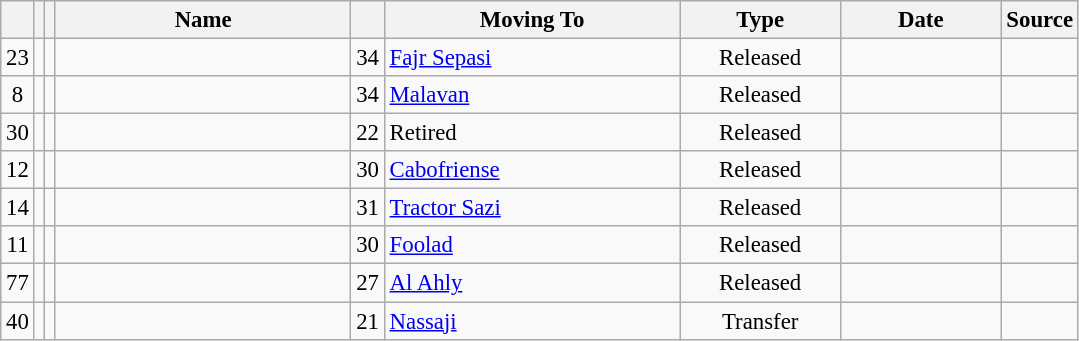<table class="wikitable plainrowheaders sortable" style="font-size:95%">
<tr>
<th></th>
<th></th>
<th></th>
<th scope="col" style="width:190px;">Name</th>
<th></th>
<th scope="col" style="width:190px;">Moving To</th>
<th scope="col" style="width:100px;">Type</th>
<th scope="col" style="width:100px;">Date</th>
<th>Source</th>
</tr>
<tr>
<td align=center>23</td>
<td align=center></td>
<td align=center></td>
<td></td>
<td align=center>34</td>
<td><a href='#'>Fajr Sepasi</a></td>
<td align=center>Released</td>
<td align=center></td>
<td align=center></td>
</tr>
<tr>
<td align=center>8</td>
<td align=center></td>
<td align=center></td>
<td></td>
<td align=center>34</td>
<td><a href='#'>Malavan</a></td>
<td align=center>Released</td>
<td align=center></td>
<td align=center></td>
</tr>
<tr>
<td align=center>30</td>
<td align=center></td>
<td align=center></td>
<td></td>
<td align=center>22</td>
<td>Retired</td>
<td align=center>Released</td>
<td align=center></td>
<td align=center></td>
</tr>
<tr>
<td align=center>12</td>
<td align=center></td>
<td align=center></td>
<td></td>
<td align=center>30</td>
<td> <a href='#'>Cabofriense</a></td>
<td align=center>Released</td>
<td align=center></td>
<td align=center></td>
</tr>
<tr>
<td align=center>14</td>
<td align=center></td>
<td align=center></td>
<td></td>
<td align=center>31</td>
<td><a href='#'>Tractor Sazi</a></td>
<td align=center>Released</td>
<td align=center></td>
<td align=center></td>
</tr>
<tr>
<td align=center>11</td>
<td align=center></td>
<td align=center></td>
<td></td>
<td align=center>30</td>
<td><a href='#'>Foolad</a></td>
<td align=center>Released</td>
<td align=center></td>
<td align=center></td>
</tr>
<tr>
<td align=center>77</td>
<td align=center></td>
<td align=center></td>
<td></td>
<td align=center>27</td>
<td> <a href='#'>Al Ahly</a></td>
<td align=center>Released</td>
<td align=center></td>
<td align=center></td>
</tr>
<tr>
<td align=center>40</td>
<td align=center></td>
<td align=center></td>
<td></td>
<td align=center>21</td>
<td><a href='#'>Nassaji</a></td>
<td align=center>Transfer</td>
<td align=center></td>
<td align=center></td>
</tr>
</table>
